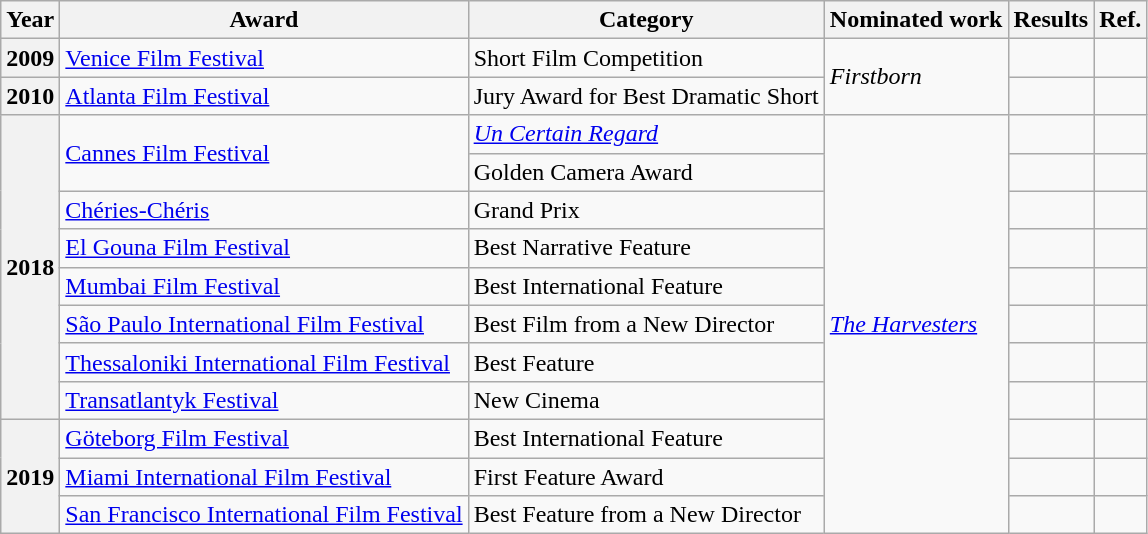<table class="wikitable">
<tr>
<th scope="col">Year</th>
<th scope="col">Award</th>
<th scope="col">Category</th>
<th scope="col">Nominated work</th>
<th scope="col">Results</th>
<th scope="col">Ref.</th>
</tr>
<tr>
<th scope="row">2009</th>
<td><a href='#'>Venice Film Festival</a></td>
<td>Short Film Competition</td>
<td rowspan="2"><em>Firstborn</em></td>
<td></td>
<td align="center"></td>
</tr>
<tr>
<th scope="row">2010</th>
<td><a href='#'>Atlanta Film Festival</a></td>
<td>Jury Award for Best Dramatic Short</td>
<td></td>
<td align="center"></td>
</tr>
<tr>
<th scope="row" rowspan="8">2018</th>
<td rowspan="2"><a href='#'>Cannes Film Festival</a></td>
<td><em><a href='#'>Un Certain Regard</a></em></td>
<td rowspan="11"><em><a href='#'>The Harvesters</a></td>
<td></td>
<td align="center"></td>
</tr>
<tr>
<td>Golden Camera Award</td>
<td></td>
</tr>
<tr>
<td><a href='#'>Chéries-Chéris</a></td>
<td>Grand Prix</td>
<td></td>
<td align="center"></td>
</tr>
<tr>
<td><a href='#'>El Gouna Film Festival</a></td>
<td>Best Narrative Feature</td>
<td></td>
<td align="center"></td>
</tr>
<tr>
<td><a href='#'>Mumbai Film Festival</a></td>
<td>Best International Feature</td>
<td></td>
<td align="center"></td>
</tr>
<tr>
<td><a href='#'>São Paulo International Film Festival</a></td>
<td>Best Film from a New Director</td>
<td></td>
<td align="center"></td>
</tr>
<tr>
<td><a href='#'>Thessaloniki International Film Festival</a></td>
<td>Best Feature</td>
<td></td>
<td align="center"></td>
</tr>
<tr>
<td><a href='#'>Transatlantyk Festival</a></td>
<td>New Cinema</td>
<td></td>
<td align="center"></td>
</tr>
<tr>
<th scope="row" rowspan="3">2019</th>
<td><a href='#'>Göteborg Film Festival</a></td>
<td>Best International Feature</td>
<td></td>
<td align="center"></td>
</tr>
<tr>
<td><a href='#'>Miami International Film Festival</a></td>
<td>First Feature Award</td>
<td></td>
<td align="center"></td>
</tr>
<tr>
<td><a href='#'>San Francisco International Film Festival</a></td>
<td>Best Feature from a New Director</td>
<td></td>
<td align="center"></td>
</tr>
</table>
